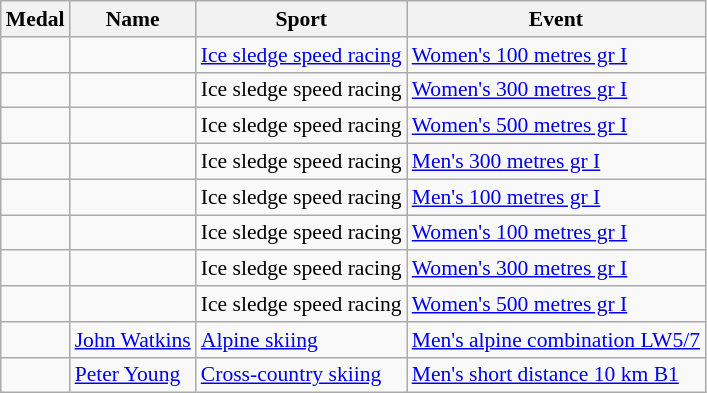<table class="wikitable sortable" style="font-size:90%">
<tr>
<th>Medal</th>
<th>Name</th>
<th>Sport</th>
<th>Event</th>
</tr>
<tr>
<td></td>
<td></td>
<td><a href='#'>Ice sledge speed racing</a></td>
<td><a href='#'>Women's 100 metres gr I</a></td>
</tr>
<tr>
<td></td>
<td></td>
<td>Ice sledge speed racing</td>
<td><a href='#'>Women's 300 metres gr I</a></td>
</tr>
<tr>
<td></td>
<td></td>
<td>Ice sledge speed racing</td>
<td><a href='#'>Women's 500 metres gr I</a></td>
</tr>
<tr>
<td></td>
<td></td>
<td>Ice sledge speed racing</td>
<td><a href='#'>Men's 300 metres gr I</a></td>
</tr>
<tr>
<td></td>
<td></td>
<td>Ice sledge speed racing</td>
<td><a href='#'>Men's 100 metres gr I</a></td>
</tr>
<tr>
<td></td>
<td></td>
<td>Ice sledge speed racing</td>
<td><a href='#'>Women's 100 metres gr I</a></td>
</tr>
<tr>
<td></td>
<td></td>
<td>Ice sledge speed racing</td>
<td><a href='#'>Women's 300 metres gr I</a></td>
</tr>
<tr>
<td></td>
<td></td>
<td>Ice sledge speed racing</td>
<td><a href='#'>Women's 500 metres gr I</a></td>
</tr>
<tr>
<td></td>
<td><a href='#'>John Watkins</a></td>
<td><a href='#'>Alpine skiing</a></td>
<td><a href='#'>Men's alpine combination LW5/7</a></td>
</tr>
<tr>
<td></td>
<td><a href='#'>Peter Young</a></td>
<td><a href='#'>Cross-country skiing</a></td>
<td><a href='#'>Men's short distance 10 km B1</a></td>
</tr>
</table>
